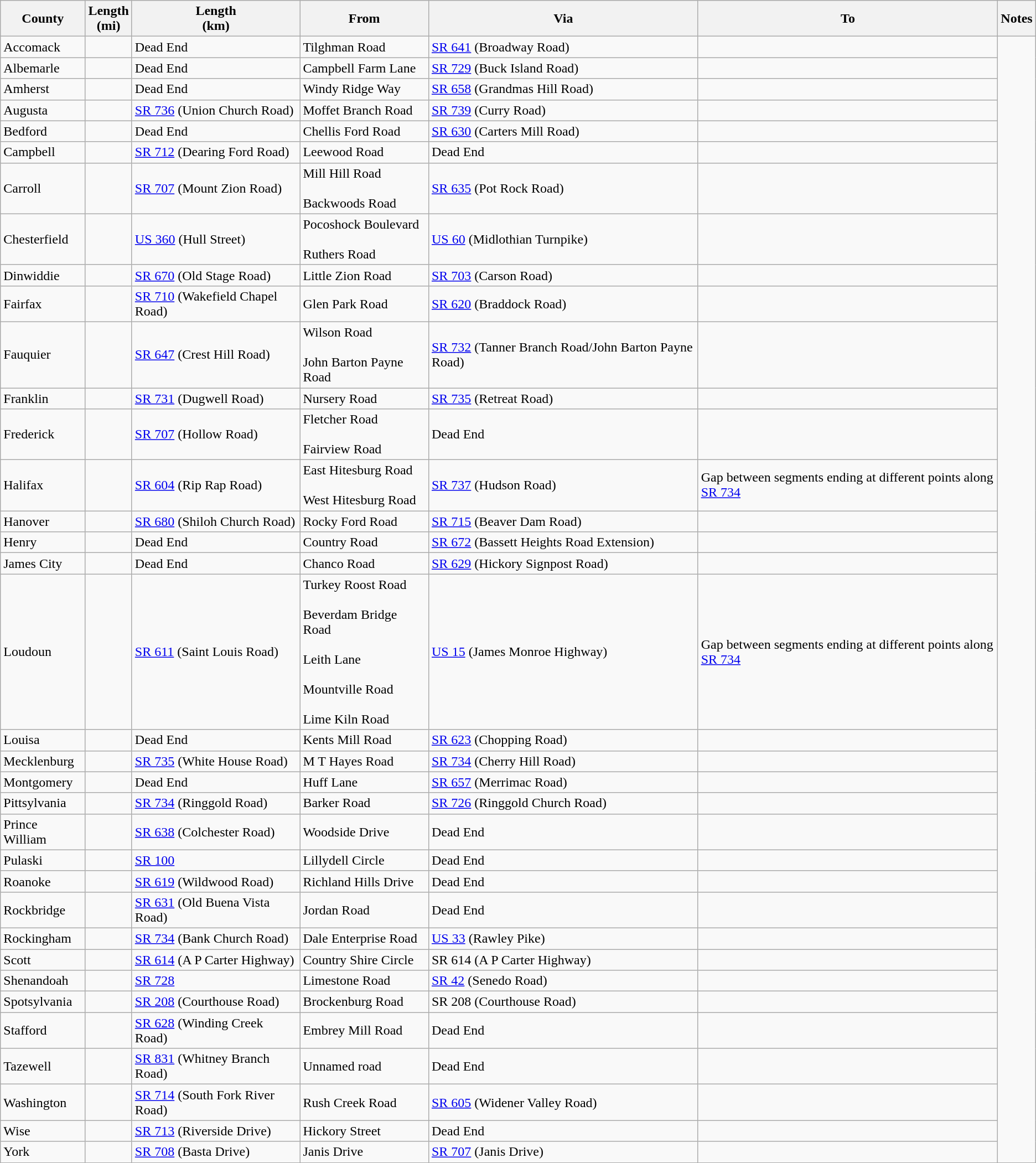<table class="wikitable sortable">
<tr>
<th>County</th>
<th>Length<br>(mi)</th>
<th>Length<br>(km)</th>
<th class="unsortable">From</th>
<th class="unsortable">Via</th>
<th class="unsortable">To</th>
<th class="unsortable">Notes</th>
</tr>
<tr>
<td id="Accomack">Accomack</td>
<td></td>
<td>Dead End</td>
<td>Tilghman Road</td>
<td><a href='#'>SR 641</a> (Broadway Road)</td>
<td></td>
</tr>
<tr>
<td id="Albemarle">Albemarle</td>
<td></td>
<td>Dead End</td>
<td>Campbell Farm Lane</td>
<td><a href='#'>SR 729</a> (Buck Island Road)</td>
<td><br>
</td>
</tr>
<tr>
<td id="Amherst">Amherst</td>
<td></td>
<td>Dead End</td>
<td>Windy Ridge Way</td>
<td><a href='#'>SR 658</a> (Grandmas Hill Road)</td>
<td><br>
</td>
</tr>
<tr>
<td id="Augusta">Augusta</td>
<td></td>
<td><a href='#'>SR 736</a> (Union Church Road)</td>
<td>Moffet Branch Road</td>
<td><a href='#'>SR 739</a> (Curry Road)</td>
<td><br></td>
</tr>
<tr>
<td id="Bedford">Bedford</td>
<td></td>
<td>Dead End</td>
<td>Chellis Ford Road</td>
<td><a href='#'>SR 630</a> (Carters Mill Road)</td>
<td><br>



</td>
</tr>
<tr>
<td id="Campbell">Campbell</td>
<td></td>
<td><a href='#'>SR 712</a> (Dearing Ford Road)</td>
<td>Leewood Road</td>
<td>Dead End</td>
<td><br></td>
</tr>
<tr>
<td id="Carroll">Carroll</td>
<td></td>
<td><a href='#'>SR 707</a> (Mount Zion Road)</td>
<td>Mill Hill Road<br><br>Backwoods Road</td>
<td><a href='#'>SR 635</a> (Pot Rock Road)</td>
<td><br>
</td>
</tr>
<tr>
<td id="Chesterfield">Chesterfield</td>
<td></td>
<td><a href='#'>US 360</a> (Hull Street)</td>
<td>Pocoshock Boulevard<br><br>Ruthers Road</td>
<td><a href='#'>US 60</a> (Midlothian Turnpike)</td>
<td><br>



</td>
</tr>
<tr>
<td id="Dinwiddie">Dinwiddie</td>
<td></td>
<td><a href='#'>SR 670</a> (Old Stage Road)</td>
<td>Little Zion Road</td>
<td><a href='#'>SR 703</a> (Carson Road)</td>
<td><br></td>
</tr>
<tr>
<td id="Fairfax">Fairfax</td>
<td></td>
<td><a href='#'>SR 710</a> (Wakefield Chapel Road)</td>
<td>Glen Park Road</td>
<td><a href='#'>SR 620</a> (Braddock Road)</td>
<td></td>
</tr>
<tr>
<td id="Fauquier">Fauquier</td>
<td></td>
<td><a href='#'>SR 647</a> (Crest Hill Road)</td>
<td>Wilson Road<br><br>John Barton Payne Road</td>
<td><a href='#'>SR 732</a> (Tanner Branch Road/John Barton Payne Road)</td>
<td><br>
</td>
</tr>
<tr>
<td id="Franklin">Franklin</td>
<td></td>
<td><a href='#'>SR 731</a> (Dugwell Road)</td>
<td>Nursery Road</td>
<td><a href='#'>SR 735</a> (Retreat Road)</td>
<td></td>
</tr>
<tr>
<td id="Frederick">Frederick</td>
<td></td>
<td><a href='#'>SR 707</a> (Hollow Road)</td>
<td>Fletcher Road<br><br>Fairview Road</td>
<td>Dead End</td>
<td><br>




</td>
</tr>
<tr>
<td id="Halifax">Halifax</td>
<td></td>
<td><a href='#'>SR 604</a> (Rip Rap Road)</td>
<td>East Hitesburg Road<br><br>West Hitesburg Road</td>
<td><a href='#'>SR 737</a> (Hudson Road)</td>
<td>Gap between segments ending at different points along <a href='#'>SR 734</a></td>
</tr>
<tr>
<td id="Hanover">Hanover</td>
<td></td>
<td><a href='#'>SR 680</a> (Shiloh Church Road)</td>
<td>Rocky Ford Road</td>
<td><a href='#'>SR 715</a> (Beaver Dam Road)</td>
<td><br></td>
</tr>
<tr>
<td id="Henry">Henry</td>
<td></td>
<td>Dead End</td>
<td>Country Road</td>
<td><a href='#'>SR 672</a> (Bassett Heights Road Extension)</td>
<td><br>
</td>
</tr>
<tr>
<td id="James City">James City</td>
<td></td>
<td>Dead End</td>
<td>Chanco Road</td>
<td><a href='#'>SR 629</a> (Hickory Signpost Road)</td>
<td><br>



</td>
</tr>
<tr>
<td id="Loudoun">Loudoun</td>
<td></td>
<td><a href='#'>SR 611</a> (Saint Louis Road)</td>
<td>Turkey Roost Road<br><br>Beverdam Bridge Road<br><br>Leith Lane<br><br>Mountville Road<br><br>Lime Kiln Road</td>
<td><a href='#'>US 15</a> (James Monroe Highway)</td>
<td>Gap between segments ending at different points along <a href='#'>SR 734</a></td>
</tr>
<tr>
<td id="Louisa">Louisa</td>
<td></td>
<td>Dead End</td>
<td>Kents Mill Road</td>
<td><a href='#'>SR 623</a> (Chopping Road)</td>
<td><br>

</td>
</tr>
<tr>
<td id="Mecklenburg">Mecklenburg</td>
<td></td>
<td><a href='#'>SR 735</a> (White House Road)</td>
<td>M T Hayes Road</td>
<td><a href='#'>SR 734</a> (Cherry Hill Road)</td>
<td><br></td>
</tr>
<tr>
<td id="Montgomery">Montgomery</td>
<td></td>
<td>Dead End</td>
<td>Huff Lane</td>
<td><a href='#'>SR 657</a> (Merrimac Road)</td>
<td><br>






</td>
</tr>
<tr>
<td id="Pittsylvania">Pittsylvania</td>
<td></td>
<td><a href='#'>SR 734</a> (Ringgold Road)</td>
<td>Barker Road</td>
<td><a href='#'>SR 726</a> (Ringgold Church Road)</td>
<td><br>

</td>
</tr>
<tr>
<td id="Prince William">Prince William</td>
<td></td>
<td><a href='#'>SR 638</a> (Colchester Road)</td>
<td>Woodside Drive</td>
<td>Dead End</td>
<td></td>
</tr>
<tr>
<td id="Pulaski">Pulaski</td>
<td></td>
<td><a href='#'>SR 100</a></td>
<td>Lillydell Circle</td>
<td>Dead End</td>
<td><br>
</td>
</tr>
<tr>
<td id="Roanoke">Roanoke</td>
<td></td>
<td><a href='#'>SR 619</a> (Wildwood Road)</td>
<td>Richland Hills Drive</td>
<td>Dead End</td>
<td></td>
</tr>
<tr>
<td id="Rockbridge">Rockbridge</td>
<td></td>
<td><a href='#'>SR 631</a> (Old Buena Vista Road)</td>
<td>Jordan Road</td>
<td>Dead End</td>
<td></td>
</tr>
<tr>
<td id="Rockingham">Rockingham</td>
<td></td>
<td><a href='#'>SR 734</a> (Bank Church Road)</td>
<td>Dale Enterprise Road</td>
<td><a href='#'>US 33</a> (Rawley Pike)</td>
<td><br></td>
</tr>
<tr>
<td id="Scott">Scott</td>
<td></td>
<td><a href='#'>SR 614</a> (A P Carter Highway)</td>
<td>Country Shire Circle</td>
<td>SR 614 (A P Carter Highway)</td>
<td></td>
</tr>
<tr>
<td id="Shenandoah">Shenandoah</td>
<td></td>
<td><a href='#'>SR 728</a></td>
<td>Limestone Road</td>
<td><a href='#'>SR 42</a> (Senedo Road)</td>
<td><br>
</td>
</tr>
<tr>
<td id="Spotsylvania">Spotsylvania</td>
<td></td>
<td><a href='#'>SR 208</a> (Courthouse Road)</td>
<td>Brockenburg Road</td>
<td>SR 208 (Courthouse Road)</td>
<td></td>
</tr>
<tr>
<td id="Stafford">Stafford</td>
<td></td>
<td><a href='#'>SR 628</a> (Winding Creek Road)</td>
<td>Embrey Mill Road</td>
<td>Dead End</td>
<td><br>
</td>
</tr>
<tr>
<td id="Tazewell">Tazewell</td>
<td></td>
<td><a href='#'>SR 831</a> (Whitney Branch Road)</td>
<td>Unnamed road</td>
<td>Dead End</td>
<td><br></td>
</tr>
<tr>
<td id="Washington">Washington</td>
<td></td>
<td><a href='#'>SR 714</a> (South Fork River Road)</td>
<td>Rush Creek Road</td>
<td><a href='#'>SR 605</a> (Widener Valley Road)</td>
<td><br></td>
</tr>
<tr>
<td id="Wise">Wise</td>
<td></td>
<td><a href='#'>SR 713</a> (Riverside Drive)</td>
<td>Hickory Street</td>
<td>Dead End</td>
<td><br></td>
</tr>
<tr>
<td id="York">York</td>
<td></td>
<td><a href='#'>SR 708</a> (Basta Drive)</td>
<td>Janis Drive</td>
<td><a href='#'>SR 707</a> (Janis Drive)</td>
<td></td>
</tr>
</table>
